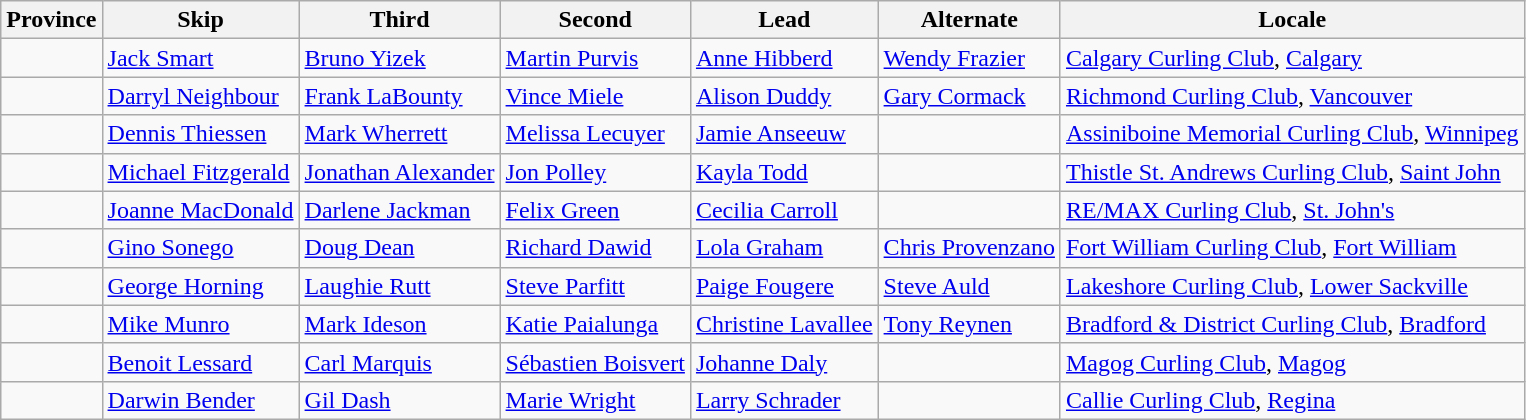<table class=wikitable>
<tr>
<th>Province</th>
<th>Skip</th>
<th>Third</th>
<th>Second</th>
<th>Lead</th>
<th>Alternate</th>
<th>Locale</th>
</tr>
<tr>
<td></td>
<td><a href='#'>Jack Smart</a></td>
<td><a href='#'>Bruno Yizek</a></td>
<td><a href='#'>Martin Purvis</a></td>
<td><a href='#'>Anne Hibberd</a></td>
<td><a href='#'>Wendy Frazier</a></td>
<td><a href='#'>Calgary Curling Club</a>, <a href='#'>Calgary</a></td>
</tr>
<tr>
<td></td>
<td><a href='#'>Darryl Neighbour</a></td>
<td><a href='#'>Frank LaBounty</a></td>
<td><a href='#'>Vince Miele</a></td>
<td><a href='#'>Alison Duddy</a></td>
<td><a href='#'>Gary Cormack</a></td>
<td><a href='#'>Richmond Curling Club</a>, <a href='#'>Vancouver</a></td>
</tr>
<tr>
<td></td>
<td><a href='#'>Dennis Thiessen</a></td>
<td><a href='#'>Mark Wherrett</a></td>
<td><a href='#'>Melissa Lecuyer</a></td>
<td><a href='#'>Jamie Anseeuw</a></td>
<td></td>
<td><a href='#'>Assiniboine Memorial Curling Club</a>, <a href='#'>Winnipeg</a></td>
</tr>
<tr>
<td></td>
<td><a href='#'>Michael Fitzgerald</a></td>
<td><a href='#'>Jonathan Alexander</a></td>
<td><a href='#'>Jon Polley</a></td>
<td><a href='#'>Kayla Todd</a></td>
<td></td>
<td><a href='#'>Thistle St. Andrews Curling Club</a>, <a href='#'>Saint John</a></td>
</tr>
<tr>
<td></td>
<td><a href='#'>Joanne MacDonald</a></td>
<td><a href='#'>Darlene Jackman</a></td>
<td><a href='#'>Felix Green</a></td>
<td><a href='#'>Cecilia Carroll</a></td>
<td></td>
<td><a href='#'>RE/MAX Curling Club</a>, <a href='#'>St. John's</a></td>
</tr>
<tr>
<td></td>
<td><a href='#'>Gino Sonego</a></td>
<td><a href='#'>Doug Dean</a></td>
<td><a href='#'>Richard Dawid</a></td>
<td><a href='#'>Lola Graham</a></td>
<td><a href='#'>Chris Provenzano</a></td>
<td><a href='#'>Fort William Curling Club</a>, <a href='#'>Fort William</a></td>
</tr>
<tr>
<td></td>
<td><a href='#'>George Horning</a></td>
<td><a href='#'>Laughie Rutt</a></td>
<td><a href='#'>Steve Parfitt</a></td>
<td><a href='#'>Paige Fougere</a></td>
<td><a href='#'>Steve Auld</a></td>
<td><a href='#'>Lakeshore Curling Club</a>, <a href='#'>Lower Sackville</a></td>
</tr>
<tr>
<td></td>
<td><a href='#'>Mike Munro</a></td>
<td><a href='#'>Mark Ideson</a></td>
<td><a href='#'>Katie Paialunga</a></td>
<td><a href='#'>Christine Lavallee</a></td>
<td><a href='#'>Tony Reynen</a></td>
<td><a href='#'>Bradford & District Curling Club</a>, <a href='#'>Bradford</a></td>
</tr>
<tr>
<td></td>
<td><a href='#'>Benoit Lessard</a></td>
<td><a href='#'>Carl Marquis</a></td>
<td><a href='#'>Sébastien Boisvert</a></td>
<td><a href='#'>Johanne Daly</a></td>
<td></td>
<td><a href='#'>Magog Curling Club</a>, <a href='#'>Magog</a></td>
</tr>
<tr>
<td></td>
<td><a href='#'>Darwin Bender</a></td>
<td><a href='#'>Gil Dash</a></td>
<td><a href='#'>Marie Wright</a></td>
<td><a href='#'>Larry Schrader</a></td>
<td></td>
<td><a href='#'>Callie Curling Club</a>, <a href='#'>Regina</a></td>
</tr>
</table>
